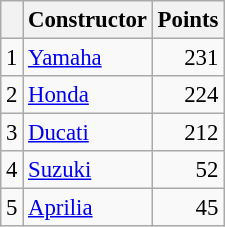<table class="wikitable" style="font-size: 95%;">
<tr>
<th></th>
<th>Constructor</th>
<th>Points</th>
</tr>
<tr>
<td align=center>1</td>
<td> <a href='#'>Yamaha</a></td>
<td align=right>231</td>
</tr>
<tr>
<td align=center>2</td>
<td> <a href='#'>Honda</a></td>
<td align=right>224</td>
</tr>
<tr>
<td align=center>3</td>
<td> <a href='#'>Ducati</a></td>
<td align=right>212</td>
</tr>
<tr>
<td align=center>4</td>
<td> <a href='#'>Suzuki</a></td>
<td align=right>52</td>
</tr>
<tr>
<td align=center>5</td>
<td> <a href='#'>Aprilia</a></td>
<td align=right>45</td>
</tr>
</table>
